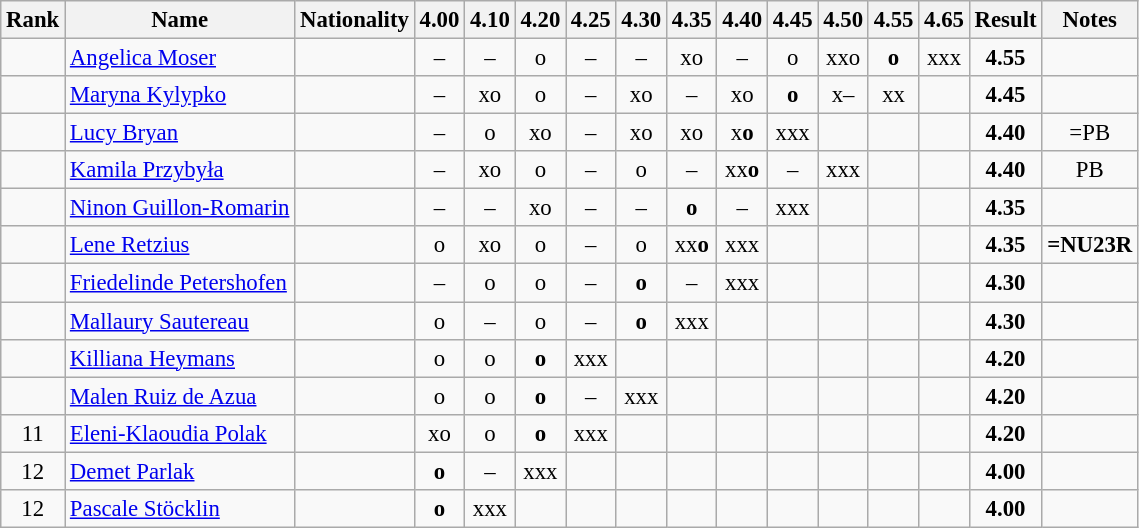<table class="wikitable sortable" style="text-align:center;font-size:95%">
<tr>
<th>Rank</th>
<th>Name</th>
<th>Nationality</th>
<th>4.00</th>
<th>4.10</th>
<th>4.20</th>
<th>4.25</th>
<th>4.30</th>
<th>4.35</th>
<th>4.40</th>
<th>4.45</th>
<th>4.50</th>
<th>4.55</th>
<th>4.65</th>
<th>Result</th>
<th>Notes</th>
</tr>
<tr>
<td></td>
<td align=left><a href='#'>Angelica Moser</a></td>
<td align=left></td>
<td>–</td>
<td>–</td>
<td>o</td>
<td>–</td>
<td>–</td>
<td>xo</td>
<td>–</td>
<td>o</td>
<td>xxo</td>
<td><strong>o</strong></td>
<td>xxx</td>
<td><strong>4.55</strong></td>
<td></td>
</tr>
<tr>
<td></td>
<td align=left><a href='#'>Maryna Kylypko</a></td>
<td align=left></td>
<td>–</td>
<td>xo</td>
<td>o</td>
<td>–</td>
<td>xo</td>
<td>–</td>
<td>xo</td>
<td><strong>o</strong></td>
<td>x–</td>
<td>xx</td>
<td></td>
<td><strong>4.45</strong></td>
<td></td>
</tr>
<tr>
<td></td>
<td align=left><a href='#'>Lucy Bryan</a></td>
<td align=left></td>
<td>–</td>
<td>o</td>
<td>xo</td>
<td>–</td>
<td>xo</td>
<td>xo</td>
<td>x<strong>o</strong></td>
<td>xxx</td>
<td></td>
<td></td>
<td></td>
<td><strong>4.40</strong></td>
<td>=PB</td>
</tr>
<tr>
<td></td>
<td align=left><a href='#'>Kamila Przybyła</a></td>
<td align=left></td>
<td>–</td>
<td>xo</td>
<td>o</td>
<td>–</td>
<td>o</td>
<td>–</td>
<td>xx<strong>o</strong></td>
<td>–</td>
<td>xxx</td>
<td></td>
<td></td>
<td><strong>4.40</strong></td>
<td>PB</td>
</tr>
<tr>
<td></td>
<td align=left><a href='#'>Ninon Guillon-Romarin</a></td>
<td align=left></td>
<td>–</td>
<td>–</td>
<td>xo</td>
<td>–</td>
<td>–</td>
<td><strong>o</strong></td>
<td>–</td>
<td>xxx</td>
<td></td>
<td></td>
<td></td>
<td><strong>4.35</strong></td>
<td></td>
</tr>
<tr>
<td></td>
<td align=left><a href='#'>Lene Retzius</a></td>
<td align=left></td>
<td>o</td>
<td>xo</td>
<td>o</td>
<td>–</td>
<td>o</td>
<td>xx<strong>o</strong></td>
<td>xxx</td>
<td></td>
<td></td>
<td></td>
<td></td>
<td><strong>4.35</strong></td>
<td><strong>=NU23R</strong></td>
</tr>
<tr>
<td></td>
<td align=left><a href='#'>Friedelinde Petershofen</a></td>
<td align=left></td>
<td>–</td>
<td>o</td>
<td>o</td>
<td>–</td>
<td><strong>o</strong></td>
<td>–</td>
<td>xxx</td>
<td></td>
<td></td>
<td></td>
<td></td>
<td><strong>4.30</strong></td>
<td></td>
</tr>
<tr>
<td></td>
<td align=left><a href='#'>Mallaury Sautereau</a></td>
<td align=left></td>
<td>o</td>
<td>–</td>
<td>o</td>
<td>–</td>
<td><strong>o</strong></td>
<td>xxx</td>
<td></td>
<td></td>
<td></td>
<td></td>
<td></td>
<td><strong>4.30</strong></td>
<td></td>
</tr>
<tr>
<td></td>
<td align=left><a href='#'>Killiana Heymans</a></td>
<td align=left></td>
<td>o</td>
<td>o</td>
<td><strong>o</strong></td>
<td>xxx</td>
<td></td>
<td></td>
<td></td>
<td></td>
<td></td>
<td></td>
<td></td>
<td><strong>4.20</strong></td>
<td></td>
</tr>
<tr>
<td></td>
<td align=left><a href='#'>Malen Ruiz de Azua</a></td>
<td align=left></td>
<td>o</td>
<td>o</td>
<td><strong>o</strong></td>
<td>–</td>
<td>xxx</td>
<td></td>
<td></td>
<td></td>
<td></td>
<td></td>
<td></td>
<td><strong>4.20</strong></td>
<td></td>
</tr>
<tr>
<td>11</td>
<td align=left><a href='#'>Eleni-Klaoudia Polak</a></td>
<td align=left></td>
<td>xo</td>
<td>o</td>
<td><strong>o</strong></td>
<td>xxx</td>
<td></td>
<td></td>
<td></td>
<td></td>
<td></td>
<td></td>
<td></td>
<td><strong>4.20</strong></td>
<td></td>
</tr>
<tr>
<td>12</td>
<td align=left><a href='#'>Demet Parlak</a></td>
<td align=left></td>
<td><strong>o</strong></td>
<td>–</td>
<td>xxx</td>
<td></td>
<td></td>
<td></td>
<td></td>
<td></td>
<td></td>
<td></td>
<td></td>
<td><strong>4.00</strong></td>
<td></td>
</tr>
<tr>
<td>12</td>
<td align=left><a href='#'>Pascale Stöcklin</a></td>
<td align=left></td>
<td><strong>o</strong></td>
<td>xxx</td>
<td></td>
<td></td>
<td></td>
<td></td>
<td></td>
<td></td>
<td></td>
<td></td>
<td></td>
<td><strong>4.00</strong></td>
<td></td>
</tr>
</table>
